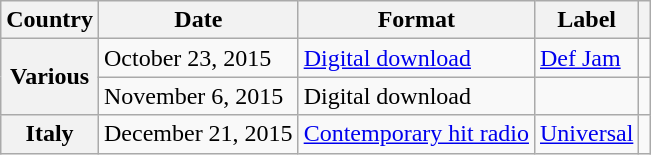<table class="wikitable plainrowheaders">
<tr>
<th scope="col">Country</th>
<th scope="col">Date</th>
<th scope="col">Format</th>
<th scope="col">Label</th>
<th scope="col"></th>
</tr>
<tr>
<th scope="row" rowspan="2">Various</th>
<td>October 23, 2015</td>
<td><a href='#'>Digital download</a></td>
<td><a href='#'>Def Jam</a></td>
<td></td>
</tr>
<tr>
<td>November 6, 2015</td>
<td>Digital download </td>
<td></td>
<td></td>
</tr>
<tr>
<th scope="row">Italy</th>
<td>December 21, 2015</td>
<td><a href='#'>Contemporary hit radio</a></td>
<td><a href='#'>Universal</a></td>
<td></td>
</tr>
</table>
